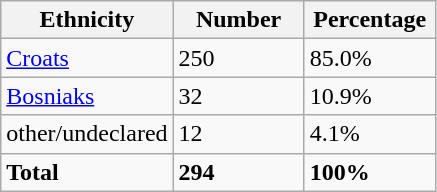<table class="wikitable">
<tr>
<th width="100px">Ethnicity</th>
<th width="80px">Number</th>
<th width="80px">Percentage</th>
</tr>
<tr>
<td><a href='#'>Croats</a></td>
<td>250</td>
<td>85.0%</td>
</tr>
<tr>
<td><a href='#'>Bosniaks</a></td>
<td>32</td>
<td>10.9%</td>
</tr>
<tr>
<td>other/undeclared</td>
<td>12</td>
<td>4.1%</td>
</tr>
<tr>
<td><strong>Total</strong></td>
<td><strong>294</strong></td>
<td><strong>100%</strong></td>
</tr>
</table>
